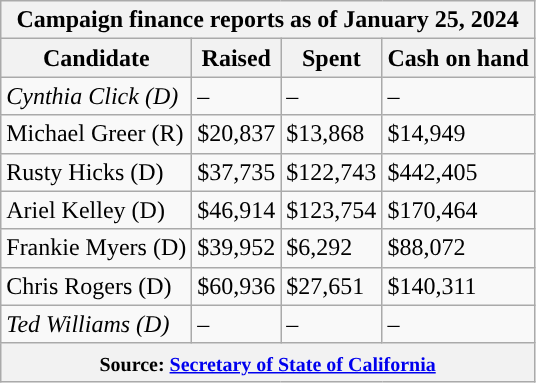<table class="wikitable sortable">
<tr>
<th colspan=4>Campaign finance reports as of January 25, 2024</th>
</tr>
<tr style="text-align:center;">
<th>Candidate</th>
<th>Raised</th>
<th>Spent</th>
<th>Cash on hand</th>
</tr>
<tr>
<td style="color:black;background-color:"><em>Cynthia Click (D)</em></td>
<td>–</td>
<td>–</td>
<td>–</td>
</tr>
<tr>
<td style="background-color:">Michael Greer (R)</td>
<td>$20,837</td>
<td>$13,868</td>
<td>$14,949</td>
</tr>
<tr>
<td style="color:black;background-color:">Rusty Hicks (D)</td>
<td>$37,735</td>
<td>$122,743</td>
<td>$442,405</td>
</tr>
<tr>
<td style="color:black;background-color:">Ariel Kelley (D)</td>
<td>$46,914</td>
<td>$123,754</td>
<td>$170,464</td>
</tr>
<tr>
<td style="color:black;background-color:">Frankie Myers (D)</td>
<td>$39,952</td>
<td>$6,292</td>
<td>$88,072</td>
</tr>
<tr>
<td style="color:black;background-color:">Chris Rogers (D)</td>
<td>$60,936</td>
<td>$27,651</td>
<td>$140,311</td>
</tr>
<tr>
<td style="color:black;background-color:"><em>Ted Williams (D)</em></td>
<td>–</td>
<td>–</td>
<td>–</td>
</tr>
<tr>
<th colspan="4"><small>Source: <a href='#'>Secretary of State of California</a></small></th>
</tr>
</table>
